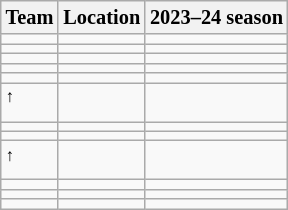<table class="wikitable" style="font-size:85%;">
<tr>
<th>Team</th>
<th>Location</th>
<th>2023–24 season</th>
</tr>
<tr>
<td></td>
<td></td>
<td></td>
</tr>
<tr>
<td></td>
<td></td>
<td></td>
</tr>
<tr>
<td></td>
<td></td>
<td></td>
</tr>
<tr>
<td></td>
<td></td>
<td></td>
</tr>
<tr>
<td></td>
<td></td>
<td></td>
</tr>
<tr>
<td><sup>↑</sup></td>
<td></td>
<td></td>
</tr>
<tr>
<td></td>
<td></td>
<td></td>
</tr>
<tr>
<td></td>
<td></td>
<td></td>
</tr>
<tr>
<td><sup>↑</sup></td>
<td></td>
<td></td>
</tr>
<tr>
<td></td>
<td></td>
<td></td>
</tr>
<tr>
<td></td>
<td></td>
<td></td>
</tr>
<tr>
<td></td>
<td></td>
<td></td>
</tr>
</table>
